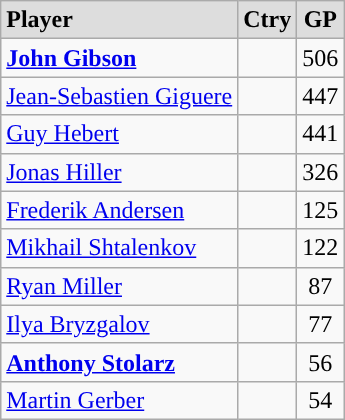<table class="wikitable">
<tr align="center" style="font-weight:bold; background-color:#dddddd;" |>
<td align="left">Player</td>
<td>Ctry</td>
<td>GP</td>
</tr>
<tr align="center">
<td align="left"><strong><a href='#'>John Gibson</a></strong></td>
<td></td>
<td>506</td>
</tr>
<tr align="center">
<td align="left"><a href='#'>Jean-Sebastien Giguere</a></td>
<td></td>
<td>447</td>
</tr>
<tr align="center">
<td align="left"><a href='#'>Guy Hebert</a></td>
<td></td>
<td>441</td>
</tr>
<tr align="center">
<td align="left"><a href='#'>Jonas Hiller</a></td>
<td></td>
<td>326</td>
</tr>
<tr align="center">
<td align="left"><a href='#'>Frederik Andersen</a></td>
<td></td>
<td>125</td>
</tr>
<tr align="center">
<td align="left"><a href='#'>Mikhail Shtalenkov</a></td>
<td></td>
<td>122</td>
</tr>
<tr align="center">
<td align="left"><a href='#'>Ryan Miller</a></td>
<td></td>
<td>87</td>
</tr>
<tr align="center">
<td align="left"><a href='#'>Ilya Bryzgalov</a></td>
<td></td>
<td>77</td>
</tr>
<tr align="center">
<td align="left"><strong><a href='#'>Anthony Stolarz</a></strong></td>
<td></td>
<td>56</td>
</tr>
<tr align="center">
<td align="left"><a href='#'>Martin Gerber</a></td>
<td></td>
<td>54</td>
</tr>
</table>
